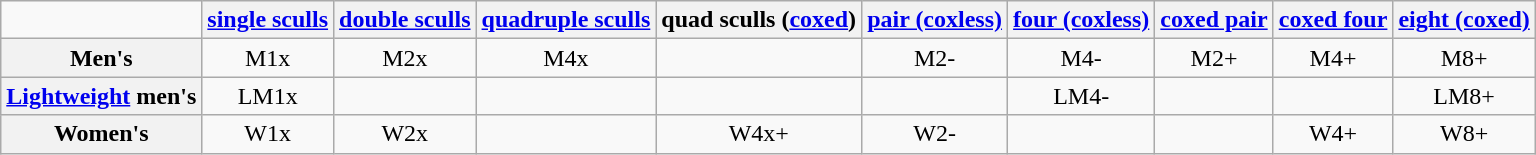<table class="wikitable" style="text-align:center;">
<tr>
<td></td>
<th><a href='#'>single sculls</a></th>
<th><a href='#'>double sculls</a></th>
<th><a href='#'>quadruple sculls</a></th>
<th>quad sculls (<a href='#'>coxed</a>)</th>
<th><a href='#'>pair (coxless)</a></th>
<th><a href='#'>four (coxless)</a></th>
<th><a href='#'>coxed pair</a></th>
<th><a href='#'>coxed four</a></th>
<th><a href='#'>eight (coxed)</a></th>
</tr>
<tr>
<th>Men's</th>
<td>M1x</td>
<td>M2x</td>
<td>M4x</td>
<td></td>
<td>M2- </td>
<td>M4- </td>
<td>M2+ </td>
<td>M4+ </td>
<td>M8+ </td>
</tr>
<tr>
<th><a href='#'>Lightweight</a> men's</th>
<td>LM1x</td>
<td></td>
<td></td>
<td></td>
<td></td>
<td>LM4- </td>
<td></td>
<td></td>
<td>LM8+ </td>
</tr>
<tr>
<th>Women's</th>
<td>W1x</td>
<td>W2x</td>
<td></td>
<td>W4x+ </td>
<td>W2- </td>
<td></td>
<td></td>
<td>W4+ </td>
<td>W8+ </td>
</tr>
</table>
